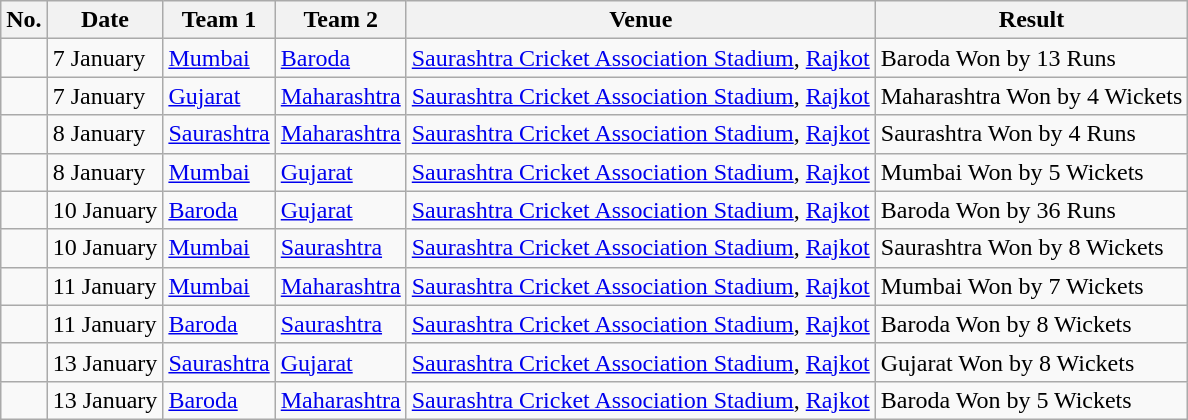<table class="wikitable collapsible collapsed">
<tr>
<th>No.</th>
<th>Date</th>
<th>Team 1</th>
<th>Team 2</th>
<th>Venue</th>
<th>Result</th>
</tr>
<tr>
<td> </td>
<td>7 January</td>
<td><a href='#'>Mumbai</a></td>
<td><a href='#'>Baroda</a></td>
<td><a href='#'>Saurashtra Cricket Association Stadium</a>, <a href='#'>Rajkot</a></td>
<td>Baroda Won by 13 Runs</td>
</tr>
<tr>
<td> </td>
<td>7 January</td>
<td><a href='#'>Gujarat</a></td>
<td><a href='#'>Maharashtra</a></td>
<td><a href='#'>Saurashtra Cricket Association Stadium</a>, <a href='#'>Rajkot</a></td>
<td>Maharashtra Won by 4 Wickets</td>
</tr>
<tr>
<td> </td>
<td>8 January</td>
<td><a href='#'>Saurashtra</a></td>
<td><a href='#'>Maharashtra</a></td>
<td><a href='#'>Saurashtra Cricket Association Stadium</a>, <a href='#'>Rajkot</a></td>
<td>Saurashtra Won by 4 Runs</td>
</tr>
<tr>
<td> </td>
<td>8 January</td>
<td><a href='#'>Mumbai</a></td>
<td><a href='#'>Gujarat</a></td>
<td><a href='#'>Saurashtra Cricket Association Stadium</a>, <a href='#'>Rajkot</a></td>
<td>Mumbai Won by 5 Wickets</td>
</tr>
<tr>
<td> </td>
<td>10 January</td>
<td><a href='#'>Baroda</a></td>
<td><a href='#'>Gujarat</a></td>
<td><a href='#'>Saurashtra Cricket Association Stadium</a>, <a href='#'>Rajkot</a></td>
<td>Baroda Won by 36 Runs</td>
</tr>
<tr>
<td> </td>
<td>10 January</td>
<td><a href='#'>Mumbai</a></td>
<td><a href='#'>Saurashtra</a></td>
<td><a href='#'>Saurashtra Cricket Association Stadium</a>, <a href='#'>Rajkot</a></td>
<td>Saurashtra Won by 8 Wickets</td>
</tr>
<tr>
<td> </td>
<td>11 January</td>
<td><a href='#'>Mumbai</a></td>
<td><a href='#'>Maharashtra</a></td>
<td><a href='#'>Saurashtra Cricket Association Stadium</a>, <a href='#'>Rajkot</a></td>
<td>Mumbai Won by 7 Wickets</td>
</tr>
<tr>
<td> </td>
<td>11 January</td>
<td><a href='#'>Baroda</a></td>
<td><a href='#'>Saurashtra</a></td>
<td><a href='#'>Saurashtra Cricket Association Stadium</a>, <a href='#'>Rajkot</a></td>
<td>Baroda Won by 8 Wickets</td>
</tr>
<tr>
<td> </td>
<td>13 January</td>
<td><a href='#'>Saurashtra</a></td>
<td><a href='#'>Gujarat</a></td>
<td><a href='#'>Saurashtra Cricket Association Stadium</a>, <a href='#'>Rajkot</a></td>
<td>Gujarat Won by 8 Wickets</td>
</tr>
<tr>
<td> </td>
<td>13 January</td>
<td><a href='#'>Baroda</a></td>
<td><a href='#'>Maharashtra</a></td>
<td><a href='#'>Saurashtra Cricket Association Stadium</a>, <a href='#'>Rajkot</a></td>
<td>Baroda Won by 5 Wickets</td>
</tr>
</table>
